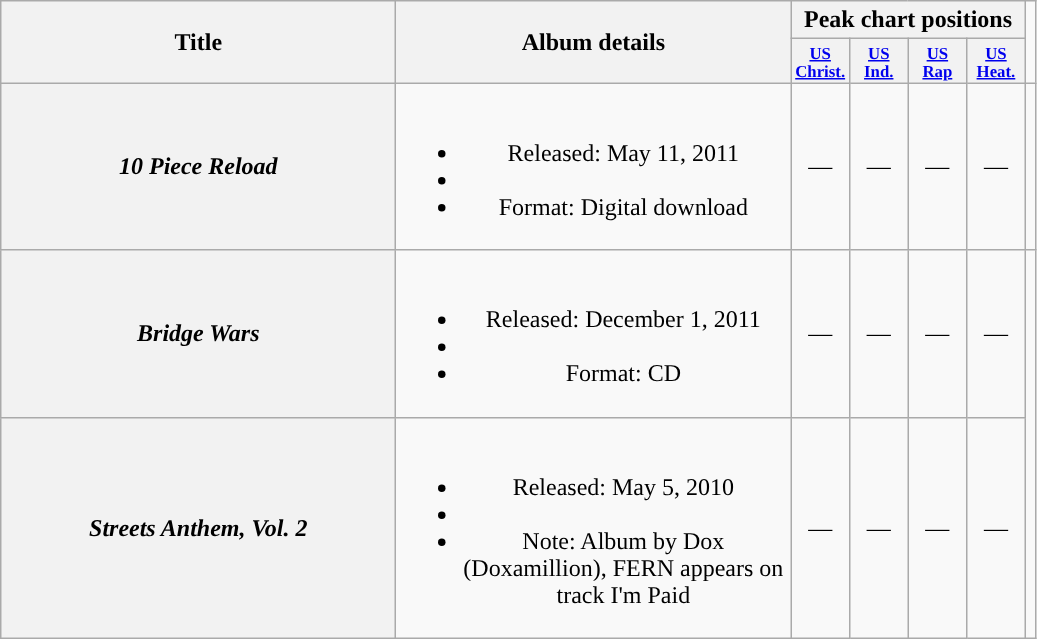<table class="wikitable plainrowheaders" style="text-align:center;">
<tr>
<th scope="col" rowspan="2" style="width:16em;">Title</th>
<th scope="col" rowspan="2" style="width:16em;">Album details</th>
<th scope="col" colspan="4">Peak chart positions</th>
</tr>
<tr>
<th style="width:3em; font-size:70%"><a href='#'>US<br>Christ.</a><br></th>
<th style="width:3em; font-size:70%"><a href='#'>US<br>Ind.</a><br></th>
<th style="width:3em; font-size:70%"><a href='#'>US<br>Rap</a><br></th>
<th style="width:3em; font-size:70%"><a href='#'>US<br>Heat.</a><br></th>
</tr>
<tr>
<th scope="row"><em>10 Piece Reload</em></th>
<td><br><ul><li>Released: May 11, 2011</li><li></li><li>Format: Digital download</li></ul></td>
<td>—</td>
<td>—</td>
<td>—</td>
<td>—</td>
<td></td>
</tr>
<tr>
<th scope="row"><em>Bridge Wars</em></th>
<td><br><ul><li>Released: December 1, 2011</li><li></li><li>Format: CD</li></ul></td>
<td>—</td>
<td>—</td>
<td>—</td>
<td>—</td>
</tr>
<tr>
<th scope="row"><em>Streets Anthem, Vol. 2</em></th>
<td><br><ul><li>Released: May 5, 2010</li><li></li><li>Note: Album by Dox (Doxamillion), FERN appears on track I'm Paid</li></ul></td>
<td>—</td>
<td>—</td>
<td>—</td>
<td>—</td>
</tr>
</table>
